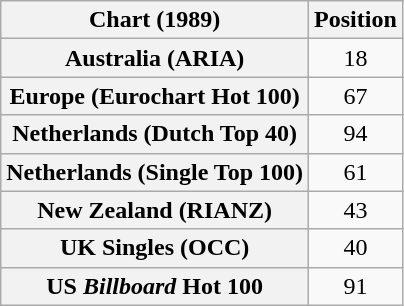<table class="wikitable sortable plainrowheaders" style="text-align:center">
<tr>
<th>Chart (1989)</th>
<th>Position</th>
</tr>
<tr>
<th scope="row">Australia (ARIA)</th>
<td>18</td>
</tr>
<tr>
<th scope="row">Europe (Eurochart Hot 100)</th>
<td>67</td>
</tr>
<tr>
<th scope="row">Netherlands (Dutch Top 40)</th>
<td>94</td>
</tr>
<tr>
<th scope="row">Netherlands (Single Top 100)</th>
<td>61</td>
</tr>
<tr>
<th scope="row">New Zealand (RIANZ)</th>
<td>43</td>
</tr>
<tr>
<th scope="row">UK Singles (OCC)</th>
<td>40</td>
</tr>
<tr>
<th scope="row">US <em>Billboard</em> Hot 100</th>
<td>91</td>
</tr>
</table>
